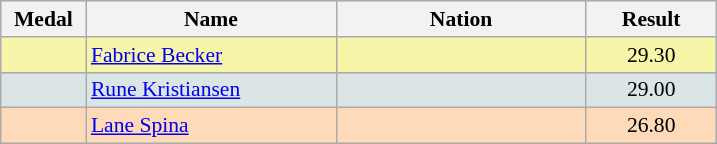<table class=wikitable style="border:1px solid #AAAAAA;font-size:90%">
<tr bgcolor="#E4E4E4">
<th width=50>Medal</th>
<th width=160>Name</th>
<th width=160>Nation</th>
<th width=80>Result</th>
</tr>
<tr bgcolor="#F7F6A8">
<td align="center"></td>
<td><a href='#'>Fabrice Becker</a></td>
<td></td>
<td align="center">29.30</td>
</tr>
<tr bgcolor="#DCE5E5">
<td align="center"></td>
<td><a href='#'>Rune Kristiansen</a></td>
<td></td>
<td align="center">29.00</td>
</tr>
<tr bgcolor="#FFDAB9">
<td align="center"></td>
<td><a href='#'>Lane Spina</a></td>
<td></td>
<td align="center">26.80</td>
</tr>
</table>
